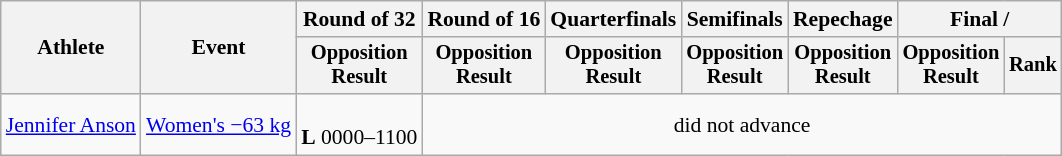<table class="wikitable" style="font-size:90%">
<tr>
<th rowspan=2>Athlete</th>
<th rowspan=2>Event</th>
<th>Round of 32</th>
<th>Round of 16</th>
<th>Quarterfinals</th>
<th>Semifinals</th>
<th>Repechage</th>
<th colspan=2>Final / </th>
</tr>
<tr style="font-size:95%">
<th>Opposition<br>Result</th>
<th>Opposition<br>Result</th>
<th>Opposition<br>Result</th>
<th>Opposition<br>Result</th>
<th>Opposition<br>Result</th>
<th>Opposition<br>Result</th>
<th>Rank</th>
</tr>
<tr align=center>
<td align=left><a href='#'>Jennifer Anson</a></td>
<td align=left><a href='#'>Women's −63 kg</a></td>
<td><br><strong>L</strong> 0000–1100</td>
<td colspan=6>did not advance</td>
</tr>
</table>
